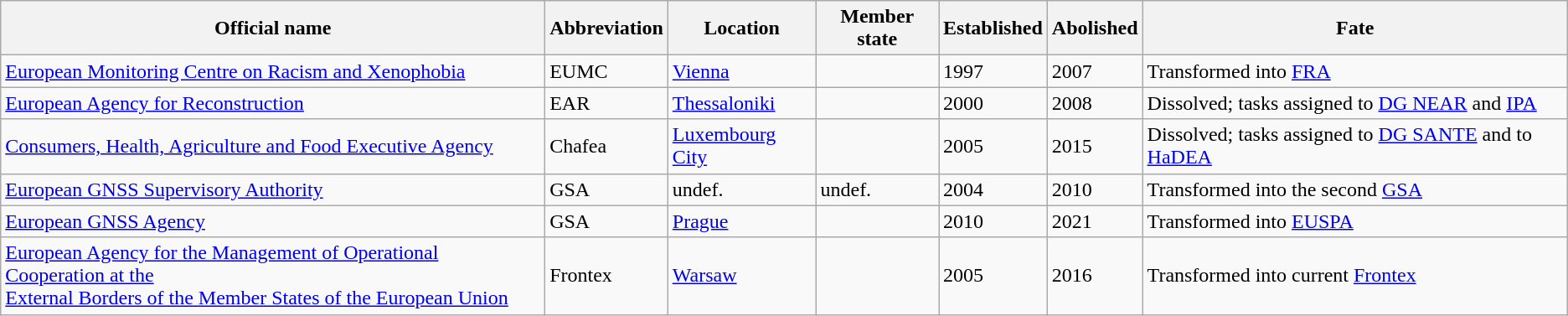<table class="wikitable sortable">
<tr>
<th>Official name</th>
<th>Abbreviation</th>
<th>Location</th>
<th>Member state</th>
<th>Established</th>
<th>Abolished</th>
<th>Fate</th>
</tr>
<tr>
<td><a href='#'>European Monitoring Centre on Racism and Xenophobia</a></td>
<td>EUMC</td>
<td><a href='#'>Vienna</a></td>
<td></td>
<td>1997</td>
<td>2007</td>
<td>Transformed into <a href='#'>FRA</a></td>
</tr>
<tr>
<td><a href='#'>European Agency for Reconstruction</a></td>
<td>EAR</td>
<td><a href='#'>Thessaloniki</a></td>
<td></td>
<td>2000</td>
<td>2008</td>
<td>Dissolved; tasks assigned to <a href='#'>DG NEAR</a> and <a href='#'>IPA</a></td>
</tr>
<tr>
<td><a href='#'>Consumers, Health, Agriculture and Food Executive Agency</a></td>
<td>Chafea</td>
<td><a href='#'>Luxembourg City</a></td>
<td></td>
<td>2005</td>
<td>2015</td>
<td>Dissolved; tasks assigned to <a href='#'>DG SANTE</a> and to <a href='#'>HaDEA</a></td>
</tr>
<tr>
<td><a href='#'>European GNSS Supervisory Authority</a></td>
<td>GSA</td>
<td>undef.</td>
<td>undef.</td>
<td>2004</td>
<td>2010</td>
<td>Transformed into the second <a href='#'>GSA</a></td>
</tr>
<tr>
<td><a href='#'>European GNSS Agency</a></td>
<td>GSA</td>
<td><a href='#'>Prague</a></td>
<td></td>
<td>2010</td>
<td>2021</td>
<td>Transformed into <a href='#'>EUSPA</a></td>
</tr>
<tr>
<td><a href='#'>European Agency for the Management of Operational Cooperation at the<br>External Borders of the Member States of the European Union</a></td>
<td>Frontex</td>
<td><a href='#'>Warsaw</a></td>
<td></td>
<td>2005</td>
<td>2016</td>
<td>Transformed into current <a href='#'>Frontex</a></td>
</tr>
</table>
